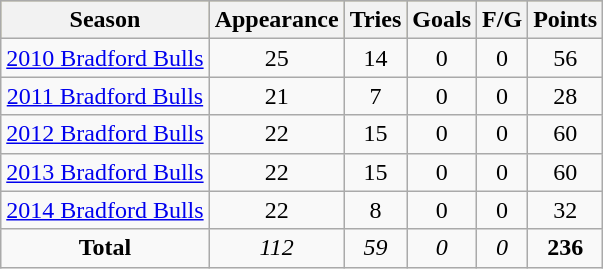<table class="wikitable" style="text-align:center;">
<tr style="background:#bdb76b;">
<th>Season</th>
<th>Appearance</th>
<th>Tries</th>
<th>Goals</th>
<th>F/G</th>
<th>Points</th>
</tr>
<tr>
<td><a href='#'>2010 Bradford Bulls</a></td>
<td>25</td>
<td>14</td>
<td>0</td>
<td>0</td>
<td>56</td>
</tr>
<tr>
<td><a href='#'>2011 Bradford Bulls</a></td>
<td>21</td>
<td>7</td>
<td>0</td>
<td>0</td>
<td>28</td>
</tr>
<tr>
<td><a href='#'>2012 Bradford Bulls</a></td>
<td>22</td>
<td>15</td>
<td>0</td>
<td>0</td>
<td>60</td>
</tr>
<tr>
<td><a href='#'>2013 Bradford Bulls</a></td>
<td>22</td>
<td>15</td>
<td>0</td>
<td>0</td>
<td>60</td>
</tr>
<tr>
<td><a href='#'>2014 Bradford Bulls</a></td>
<td>22</td>
<td>8</td>
<td>0</td>
<td>0</td>
<td>32</td>
</tr>
<tr>
<td><strong>Total</strong></td>
<td><em>112</em></td>
<td><em>59</em></td>
<td><em>0</em></td>
<td><em>0</em></td>
<td><strong>236</strong></td>
</tr>
</table>
